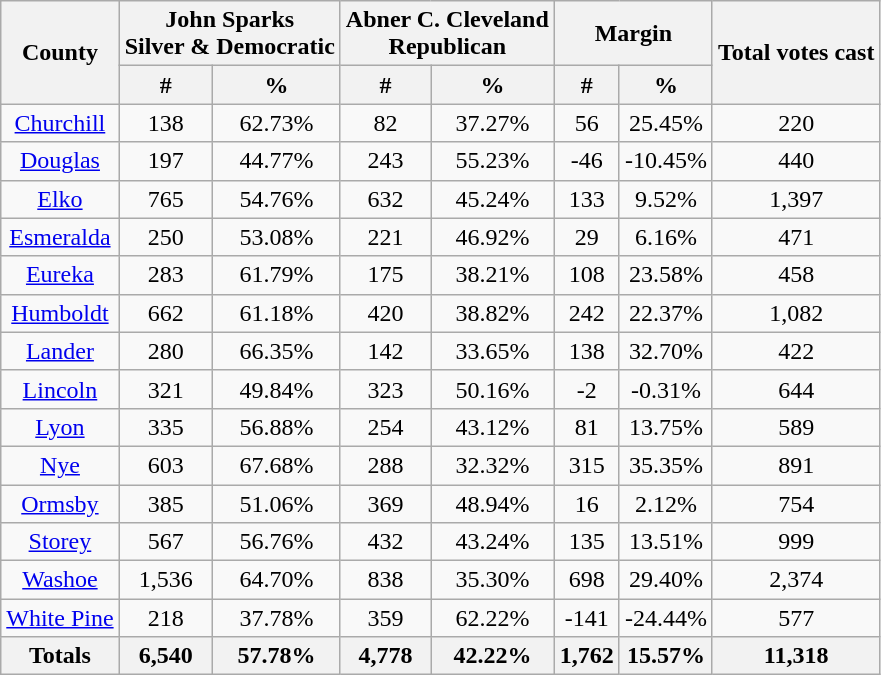<table class="wikitable sortable" style="text-align:center">
<tr>
<th rowspan="2">County</th>
<th style="text-align:center;" colspan="2">John Sparks<br>Silver & Democratic</th>
<th style="text-align:center;" colspan="2">Abner C. Cleveland<br>Republican</th>
<th style="text-align:center;" colspan="2">Margin</th>
<th style="text-align:center;" rowspan="2">Total votes cast</th>
</tr>
<tr>
<th style="text-align:center;" data-sort-type="number">#</th>
<th style="text-align:center;" data-sort-type="number">%</th>
<th style="text-align:center;" data-sort-type="number">#</th>
<th style="text-align:center;" data-sort-type="number">%</th>
<th style="text-align:center;" data-sort-type="number">#</th>
<th style="text-align:center;" data-sort-type="number">%</th>
</tr>
<tr style="text-align:center;">
<td><a href='#'>Churchill</a></td>
<td>138</td>
<td>62.73%</td>
<td>82</td>
<td>37.27%</td>
<td>56</td>
<td>25.45%</td>
<td>220</td>
</tr>
<tr style="text-align:center;">
<td><a href='#'>Douglas</a></td>
<td>197</td>
<td>44.77%</td>
<td>243</td>
<td>55.23%</td>
<td>-46</td>
<td>-10.45%</td>
<td>440</td>
</tr>
<tr style="text-align:center;">
<td><a href='#'>Elko</a></td>
<td>765</td>
<td>54.76%</td>
<td>632</td>
<td>45.24%</td>
<td>133</td>
<td>9.52%</td>
<td>1,397</td>
</tr>
<tr style="text-align:center;">
<td><a href='#'>Esmeralda</a></td>
<td>250</td>
<td>53.08%</td>
<td>221</td>
<td>46.92%</td>
<td>29</td>
<td>6.16%</td>
<td>471</td>
</tr>
<tr style="text-align:center;">
<td><a href='#'>Eureka</a></td>
<td>283</td>
<td>61.79%</td>
<td>175</td>
<td>38.21%</td>
<td>108</td>
<td>23.58%</td>
<td>458</td>
</tr>
<tr style="text-align:center;">
<td><a href='#'>Humboldt</a></td>
<td>662</td>
<td>61.18%</td>
<td>420</td>
<td>38.82%</td>
<td>242</td>
<td>22.37%</td>
<td>1,082</td>
</tr>
<tr style="text-align:center;">
<td><a href='#'>Lander</a></td>
<td>280</td>
<td>66.35%</td>
<td>142</td>
<td>33.65%</td>
<td>138</td>
<td>32.70%</td>
<td>422</td>
</tr>
<tr style="text-align:center;">
<td><a href='#'>Lincoln</a></td>
<td>321</td>
<td>49.84%</td>
<td>323</td>
<td>50.16%</td>
<td>-2</td>
<td>-0.31%</td>
<td>644</td>
</tr>
<tr style="text-align:center;">
<td><a href='#'>Lyon</a></td>
<td>335</td>
<td>56.88%</td>
<td>254</td>
<td>43.12%</td>
<td>81</td>
<td>13.75%</td>
<td>589</td>
</tr>
<tr style="text-align:center;">
<td><a href='#'>Nye</a></td>
<td>603</td>
<td>67.68%</td>
<td>288</td>
<td>32.32%</td>
<td>315</td>
<td>35.35%</td>
<td>891</td>
</tr>
<tr style="text-align:center;">
<td><a href='#'>Ormsby</a></td>
<td>385</td>
<td>51.06%</td>
<td>369</td>
<td>48.94%</td>
<td>16</td>
<td>2.12%</td>
<td>754</td>
</tr>
<tr style="text-align:center;">
<td><a href='#'>Storey</a></td>
<td>567</td>
<td>56.76%</td>
<td>432</td>
<td>43.24%</td>
<td>135</td>
<td>13.51%</td>
<td>999</td>
</tr>
<tr style="text-align:center;">
<td><a href='#'>Washoe</a></td>
<td>1,536</td>
<td>64.70%</td>
<td>838</td>
<td>35.30%</td>
<td>698</td>
<td>29.40%</td>
<td>2,374</td>
</tr>
<tr style="text-align:center;">
<td><a href='#'>White Pine</a></td>
<td>218</td>
<td>37.78%</td>
<td>359</td>
<td>62.22%</td>
<td>-141</td>
<td>-24.44%</td>
<td>577</td>
</tr>
<tr style="text-align:center;">
<th>Totals</th>
<th>6,540</th>
<th>57.78%</th>
<th>4,778</th>
<th>42.22%</th>
<th>1,762</th>
<th>15.57%</th>
<th>11,318</th>
</tr>
</table>
